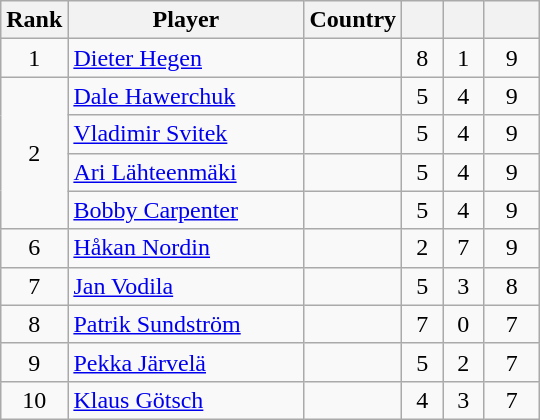<table class="wikitable sortable" style="text-align: center;">
<tr>
<th width=30>Rank</th>
<th width=150>Player</th>
<th>Country</th>
<th width=20></th>
<th width=20></th>
<th width=30></th>
</tr>
<tr>
<td>1</td>
<td align=left><a href='#'>Dieter Hegen</a></td>
<td align=left></td>
<td>8</td>
<td>1</td>
<td>9</td>
</tr>
<tr>
<td rowspan=4>2</td>
<td align=left><a href='#'>Dale Hawerchuk</a></td>
<td align=left></td>
<td>5</td>
<td>4</td>
<td>9</td>
</tr>
<tr>
<td align=left><a href='#'>Vladimir Svitek</a></td>
<td align=left></td>
<td>5</td>
<td>4</td>
<td>9</td>
</tr>
<tr>
<td align=left><a href='#'>Ari Lähteenmäki</a></td>
<td align=left></td>
<td>5</td>
<td>4</td>
<td>9</td>
</tr>
<tr>
<td align=left><a href='#'>Bobby Carpenter</a></td>
<td align=left></td>
<td>5</td>
<td>4</td>
<td>9</td>
</tr>
<tr>
<td>6</td>
<td align=left><a href='#'>Håkan Nordin</a></td>
<td align=left></td>
<td>2</td>
<td>7</td>
<td>9</td>
</tr>
<tr>
<td>7</td>
<td align=left><a href='#'>Jan Vodila</a></td>
<td align=left></td>
<td>5</td>
<td>3</td>
<td>8</td>
</tr>
<tr>
<td>8</td>
<td align=left><a href='#'>Patrik Sundström</a></td>
<td align=left></td>
<td>7</td>
<td>0</td>
<td>7</td>
</tr>
<tr>
<td>9</td>
<td align=left><a href='#'>Pekka Järvelä</a></td>
<td align=left></td>
<td>5</td>
<td>2</td>
<td>7</td>
</tr>
<tr>
<td>10</td>
<td align=left><a href='#'>Klaus Götsch</a></td>
<td align=left></td>
<td>4</td>
<td>3</td>
<td>7</td>
</tr>
</table>
